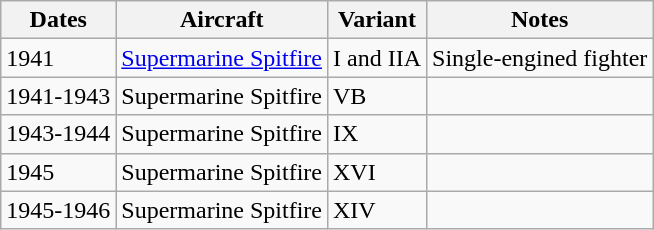<table class="wikitable">
<tr>
<th>Dates</th>
<th>Aircraft</th>
<th>Variant</th>
<th>Notes</th>
</tr>
<tr>
<td>1941</td>
<td><a href='#'>Supermarine Spitfire</a></td>
<td>I and IIA</td>
<td>Single-engined fighter</td>
</tr>
<tr>
<td>1941-1943</td>
<td>Supermarine Spitfire</td>
<td>VB</td>
<td></td>
</tr>
<tr>
<td>1943-1944</td>
<td>Supermarine Spitfire</td>
<td>IX</td>
<td></td>
</tr>
<tr>
<td>1945</td>
<td>Supermarine Spitfire</td>
<td>XVI</td>
<td></td>
</tr>
<tr>
<td>1945-1946</td>
<td>Supermarine Spitfire</td>
<td>XIV</td>
<td></td>
</tr>
</table>
